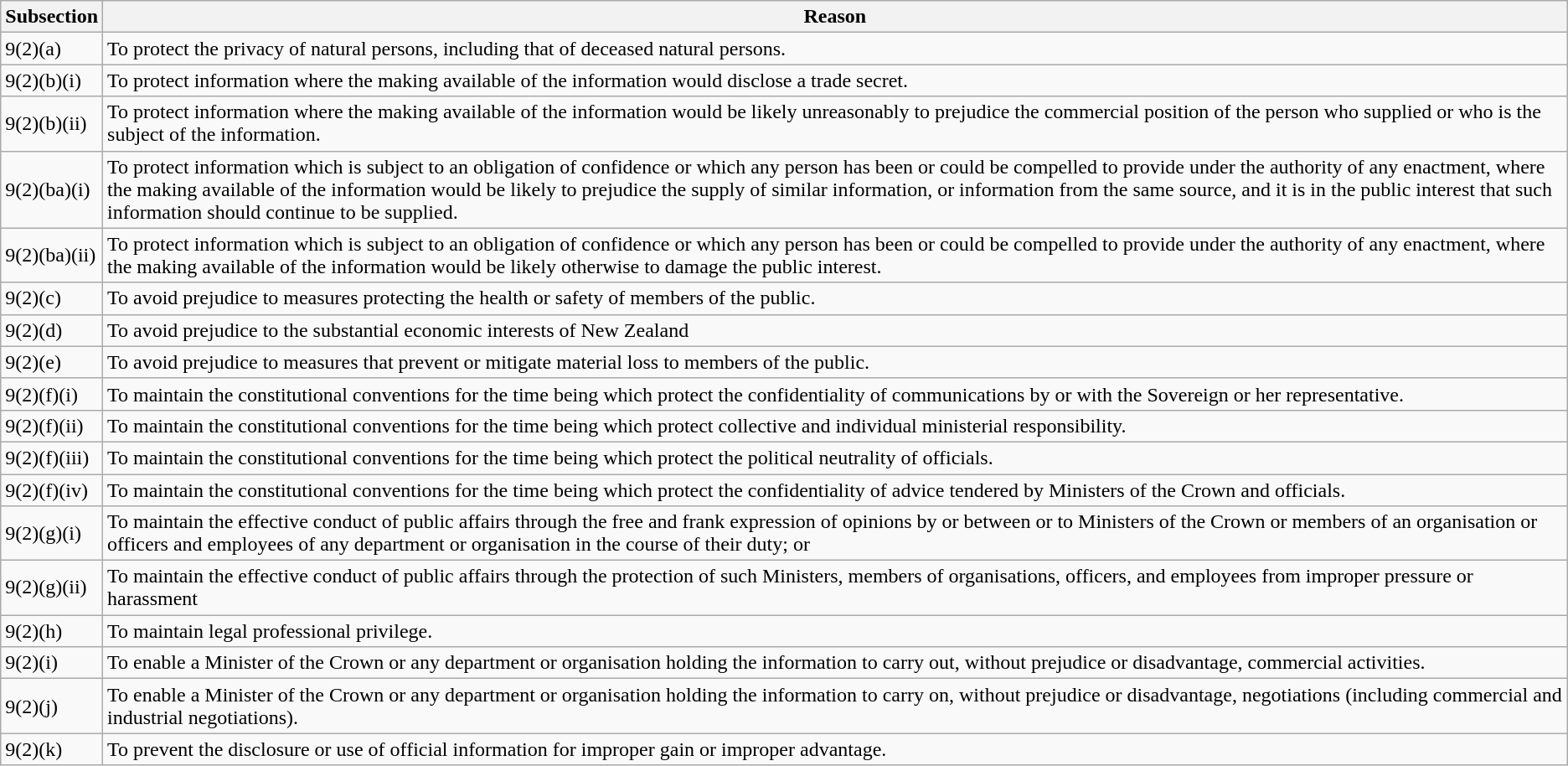<table class="wikitable">
<tr>
<th>Subsection</th>
<th>Reason</th>
</tr>
<tr>
<td>9(2)(a)</td>
<td>To protect the privacy of natural persons, including that of deceased natural persons.</td>
</tr>
<tr>
<td>9(2)(b)(i)</td>
<td>To protect information where the making available of the information would disclose a trade secret.</td>
</tr>
<tr>
<td>9(2)(b)(ii)</td>
<td>To protect information where the making available of the information would be likely unreasonably to prejudice the commercial position of the person who supplied or who is the subject of the information.</td>
</tr>
<tr>
<td>9(2)(ba)(i)</td>
<td>To protect information which is subject to an obligation of confidence or which any person has been or could be compelled to provide under the authority of any enactment, where the making available of the information would be likely to prejudice the supply of similar information, or information from the same source, and it is in the public interest that such information should continue to be supplied.</td>
</tr>
<tr>
<td>9(2)(ba)(ii)</td>
<td>To protect information which is subject to an obligation of confidence or which any person has been or could be compelled to provide under the authority of any enactment, where the making available of the information would be likely otherwise to damage the public interest.</td>
</tr>
<tr>
<td>9(2)(c)</td>
<td>To avoid prejudice to measures protecting the health or safety of members of the public.</td>
</tr>
<tr>
<td>9(2)(d)</td>
<td>To avoid prejudice to the substantial economic interests of New Zealand</td>
</tr>
<tr>
<td>9(2)(e)</td>
<td>To avoid prejudice to measures that prevent or mitigate material loss to members of the public.</td>
</tr>
<tr>
<td>9(2)(f)(i)</td>
<td>To maintain the constitutional conventions for the time being which protect the confidentiality of communications by or with the Sovereign or her representative.</td>
</tr>
<tr>
<td>9(2)(f)(ii)</td>
<td>To maintain the constitutional conventions for the time being which protect collective and individual ministerial responsibility.</td>
</tr>
<tr>
<td>9(2)(f)(iii)</td>
<td>To maintain the constitutional conventions for the time being which protect the political neutrality of officials.</td>
</tr>
<tr>
<td>9(2)(f)(iv)</td>
<td>To maintain the constitutional conventions for the time being which protect the confidentiality of advice tendered by Ministers of the Crown and officials.</td>
</tr>
<tr>
<td>9(2)(g)(i)</td>
<td>To maintain the effective conduct of public affairs through the free and frank expression of opinions by or between or to Ministers of the Crown or members of an organisation or officers and employees of any department or organisation in the course of their duty; or</td>
</tr>
<tr>
<td>9(2)(g)(ii)</td>
<td>To maintain the effective conduct of public affairs through the protection of such Ministers, members of organisations, officers, and employees from improper pressure or harassment</td>
</tr>
<tr>
<td>9(2)(h)</td>
<td>To maintain legal professional privilege.</td>
</tr>
<tr>
<td>9(2)(i)</td>
<td>To enable a Minister of the Crown or any department or organisation holding the information to carry out, without prejudice or disadvantage, commercial activities.</td>
</tr>
<tr>
<td>9(2)(j)</td>
<td>To enable a Minister of the Crown or any department or organisation holding the information to carry on, without prejudice or disadvantage, negotiations (including commercial and industrial negotiations).</td>
</tr>
<tr>
<td>9(2)(k)</td>
<td>To prevent the disclosure or use of official information for improper gain or improper advantage.</td>
</tr>
</table>
